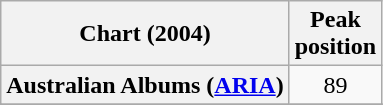<table class="wikitable sortable plainrowheaders">
<tr>
<th scope="col">Chart (2004)</th>
<th scope="col">Peak<br>position</th>
</tr>
<tr>
<th scope="row">Australian Albums (<a href='#'>ARIA</a>)</th>
<td align="center">89</td>
</tr>
<tr>
</tr>
<tr>
</tr>
<tr>
</tr>
<tr>
</tr>
<tr>
</tr>
<tr>
</tr>
<tr>
</tr>
<tr>
</tr>
</table>
